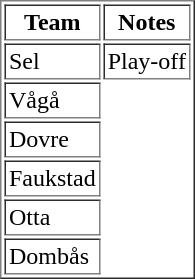<table border="1" cellpadding="2">
<tr>
<th>Team</th>
<th>Notes</th>
</tr>
<tr>
<td>Sel</td>
<td>Play-off</td>
</tr>
<tr>
<td>Vågå</td>
</tr>
<tr>
<td>Dovre</td>
</tr>
<tr>
<td>Faukstad</td>
</tr>
<tr>
<td>Otta</td>
</tr>
<tr>
<td>Dombås</td>
</tr>
</table>
